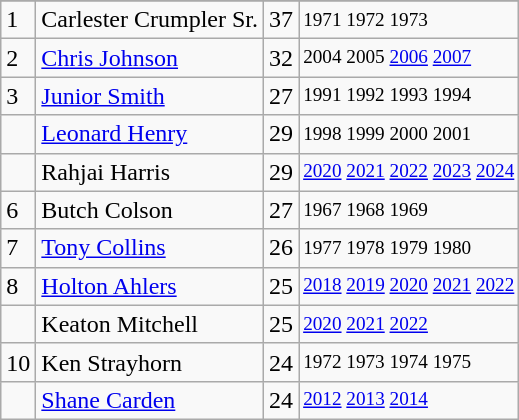<table class="wikitable">
<tr>
</tr>
<tr>
<td>1</td>
<td>Carlester Crumpler Sr.</td>
<td>37</td>
<td style="font-size:80%;">1971 1972 1973</td>
</tr>
<tr>
<td>2</td>
<td><a href='#'>Chris Johnson</a></td>
<td>32</td>
<td style="font-size:80%;">2004 2005 <a href='#'>2006</a> <a href='#'>2007</a></td>
</tr>
<tr>
<td>3</td>
<td><a href='#'>Junior Smith</a></td>
<td>27</td>
<td style="font-size:80%;">1991 1992 1993 1994</td>
</tr>
<tr>
<td></td>
<td><a href='#'>Leonard Henry</a></td>
<td>29</td>
<td style="font-size:80%;">1998 1999 2000 2001</td>
</tr>
<tr>
<td></td>
<td>Rahjai Harris</td>
<td>29</td>
<td style="font-size:80%;"><a href='#'>2020</a> <a href='#'>2021</a> <a href='#'>2022</a> <a href='#'>2023</a> <a href='#'>2024</a></td>
</tr>
<tr>
<td>6</td>
<td>Butch Colson</td>
<td>27</td>
<td style="font-size:80%;">1967 1968 1969</td>
</tr>
<tr>
<td>7</td>
<td><a href='#'>Tony Collins</a></td>
<td>26</td>
<td style="font-size:80%;">1977 1978 1979 1980</td>
</tr>
<tr>
<td>8</td>
<td><a href='#'>Holton Ahlers</a></td>
<td>25</td>
<td style="font-size:80%;"><a href='#'>2018</a> <a href='#'>2019</a> <a href='#'>2020</a> <a href='#'>2021</a> <a href='#'>2022</a></td>
</tr>
<tr>
<td></td>
<td>Keaton Mitchell</td>
<td>25</td>
<td style="font-size:80%;"><a href='#'>2020</a> <a href='#'>2021</a> <a href='#'>2022</a></td>
</tr>
<tr>
<td>10</td>
<td>Ken Strayhorn</td>
<td>24</td>
<td style="font-size:80%;">1972 1973 1974 1975</td>
</tr>
<tr>
<td></td>
<td><a href='#'>Shane Carden</a></td>
<td>24</td>
<td style="font-size:80%;"><a href='#'>2012</a> <a href='#'>2013</a> <a href='#'>2014</a></td>
</tr>
</table>
